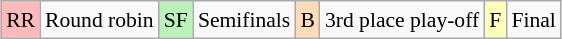<table class="wikitable" style="margin:0.5em auto; font-size:90%; line-height:1.25em;">
<tr>
<td style="background-color:#FFBBBB" align=center>RR</td>
<td>Round robin</td>
<td style="background-color:#BBF3BB" align=center>SF</td>
<td>Semifinals</td>
<td style="background-color:#FEDCBA" align=center>B</td>
<td>3rd place play-off</td>
<td style="background-color:#FFFFBB" align=center>F</td>
<td>Final</td>
</tr>
</table>
